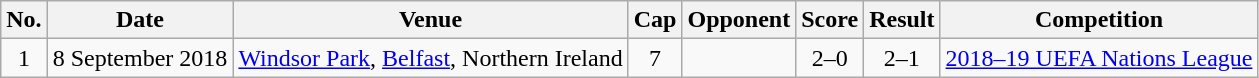<table class="wikitable sortable">
<tr>
<th scope=col>No.</th>
<th scope=col>Date</th>
<th scope=col>Venue</th>
<th scope=col>Cap</th>
<th scope=col>Opponent</th>
<th scope=col>Score</th>
<th scope=col>Result</th>
<th scope=col>Competition</th>
</tr>
<tr>
<td align=center>1</td>
<td>8 September 2018</td>
<td><a href='#'>Windsor Park</a>, <a href='#'>Belfast</a>, Northern Ireland</td>
<td align=center>7</td>
<td></td>
<td align=center>2–0</td>
<td align=center>2–1</td>
<td><a href='#'>2018–19 UEFA Nations League</a></td>
</tr>
</table>
